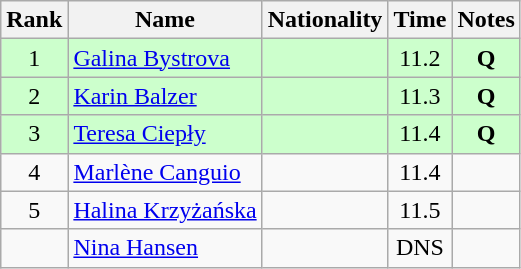<table class="wikitable sortable" style="text-align:center">
<tr>
<th>Rank</th>
<th>Name</th>
<th>Nationality</th>
<th>Time</th>
<th>Notes</th>
</tr>
<tr bgcolor=ccffcc>
<td>1</td>
<td align=left><a href='#'>Galina Bystrova</a></td>
<td align=left></td>
<td>11.2</td>
<td><strong>Q</strong></td>
</tr>
<tr bgcolor=ccffcc>
<td>2</td>
<td align=left><a href='#'>Karin Balzer</a></td>
<td align=left></td>
<td>11.3</td>
<td><strong>Q</strong></td>
</tr>
<tr bgcolor=ccffcc>
<td>3</td>
<td align=left><a href='#'>Teresa Ciepły</a></td>
<td align=left></td>
<td>11.4</td>
<td><strong>Q</strong></td>
</tr>
<tr>
<td>4</td>
<td align=left><a href='#'>Marlène Canguio</a></td>
<td align=left></td>
<td>11.4</td>
<td></td>
</tr>
<tr>
<td>5</td>
<td align=left><a href='#'>Halina Krzyżańska</a></td>
<td align=left></td>
<td>11.5</td>
<td></td>
</tr>
<tr>
<td></td>
<td align=left><a href='#'>Nina Hansen</a></td>
<td align=left></td>
<td>DNS</td>
<td></td>
</tr>
</table>
